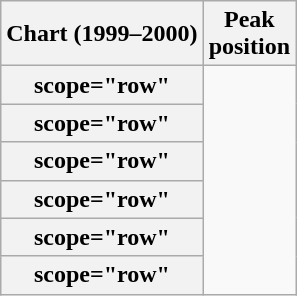<table class="wikitable sortable plainrowheaders" style="text-align:center">
<tr>
<th scope="col">Chart (1999–2000)</th>
<th scope="col">Peak<br>position</th>
</tr>
<tr>
<th>scope="row"</th>
</tr>
<tr>
<th>scope="row"</th>
</tr>
<tr>
<th>scope="row"</th>
</tr>
<tr>
<th>scope="row"</th>
</tr>
<tr>
<th>scope="row"</th>
</tr>
<tr>
<th>scope="row"</th>
</tr>
</table>
